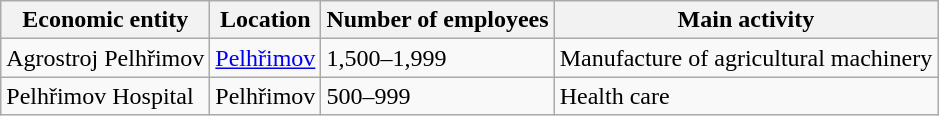<table class="wikitable sortable">
<tr>
<th>Economic entity</th>
<th>Location</th>
<th>Number of employees</th>
<th>Main activity</th>
</tr>
<tr>
<td>Agrostroj Pelhřimov</td>
<td><a href='#'>Pelhřimov</a></td>
<td>1,500–1,999</td>
<td>Manufacture of agricultural machinery</td>
</tr>
<tr>
<td>Pelhřimov Hospital</td>
<td>Pelhřimov</td>
<td>500–999</td>
<td>Health care</td>
</tr>
</table>
